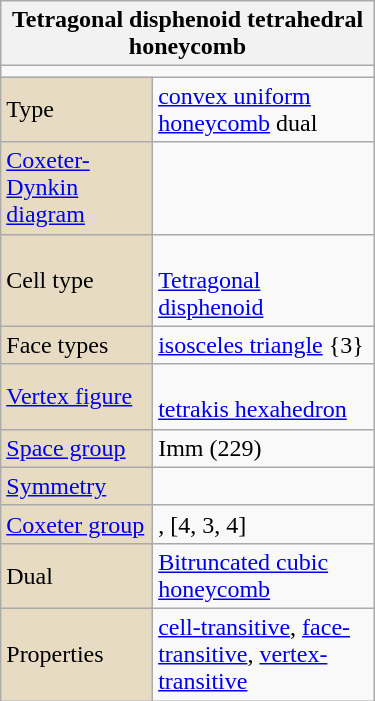<table class="wikitable" align="right" style="margin-left:10px" width="250">
<tr>
<th bgcolor=#e7dcc3 colspan=2>Tetragonal disphenoid tetrahedral honeycomb</th>
</tr>
<tr>
<td colspan=2 align=center></td>
</tr>
<tr>
<td bgcolor=#e7dcc3>Type</td>
<td><a href='#'>convex uniform honeycomb</a> dual</td>
</tr>
<tr>
<td bgcolor=#e7dcc3><a href='#'>Coxeter-Dynkin diagram</a></td>
<td></td>
</tr>
<tr>
<td bgcolor=#e7dcc3>Cell type</td>
<td><br><a href='#'>Tetragonal disphenoid</a></td>
</tr>
<tr>
<td bgcolor=#e7dcc3>Face types</td>
<td><a href='#'>isosceles triangle</a> {3}</td>
</tr>
<tr>
<td bgcolor=#e7dcc3><a href='#'>Vertex figure</a></td>
<td><br><a href='#'>tetrakis hexahedron</a><br></td>
</tr>
<tr>
<td bgcolor=#e7dcc3><a href='#'>Space group</a></td>
<td>Imm (229)</td>
</tr>
<tr>
<td bgcolor=#e7dcc3><a href='#'>Symmetry</a></td>
<td></td>
</tr>
<tr>
<td bgcolor=#e7dcc3><a href='#'>Coxeter group</a></td>
<td>, [4, 3, 4]</td>
</tr>
<tr>
<td bgcolor=#e7dcc3>Dual</td>
<td><a href='#'>Bitruncated cubic honeycomb</a></td>
</tr>
<tr>
<td bgcolor=#e7dcc3>Properties</td>
<td><a href='#'>cell-transitive</a>, <a href='#'>face-transitive</a>, <a href='#'>vertex-transitive</a></td>
</tr>
</table>
